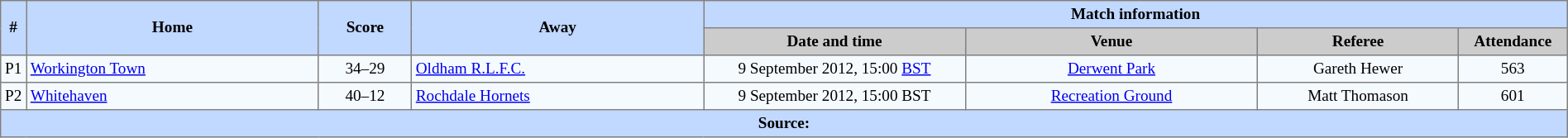<table border=1 style="border-collapse:collapse; font-size:80%; text-align:center;" cellpadding=3 cellspacing=0 width=100%>
<tr bgcolor=#C1D8FF>
<th rowspan=2>#</th>
<th rowspan=2 width=19%>Home</th>
<th rowspan=2 width=6%>Score</th>
<th rowspan=2 width=19%>Away</th>
<th colspan=6>Match information</th>
</tr>
<tr bgcolor=#CCCCCC>
<th width=17%>Date and time</th>
<th width=19%>Venue</th>
<th width=13%>Referee</th>
<th width=7%>Attendance</th>
</tr>
<tr bgcolor=#F5FAFF>
<td>P1</td>
<td align=left> <a href='#'>Workington Town</a></td>
<td>34–29</td>
<td align=left> <a href='#'>Oldham R.L.F.C.</a></td>
<td>9 September 2012, 15:00 <a href='#'>BST</a></td>
<td><a href='#'>Derwent Park</a></td>
<td>Gareth Hewer</td>
<td>563</td>
</tr>
<tr bgcolor=#F5FAFF>
<td>P2</td>
<td align=left> <a href='#'>Whitehaven</a></td>
<td>40–12</td>
<td align=left> <a href='#'>Rochdale Hornets</a></td>
<td>9 September 2012, 15:00 BST</td>
<td><a href='#'>Recreation Ground</a></td>
<td>Matt Thomason</td>
<td>601</td>
</tr>
<tr bgcolor=#C1D8FF>
<th colspan="10">Source:</th>
</tr>
</table>
